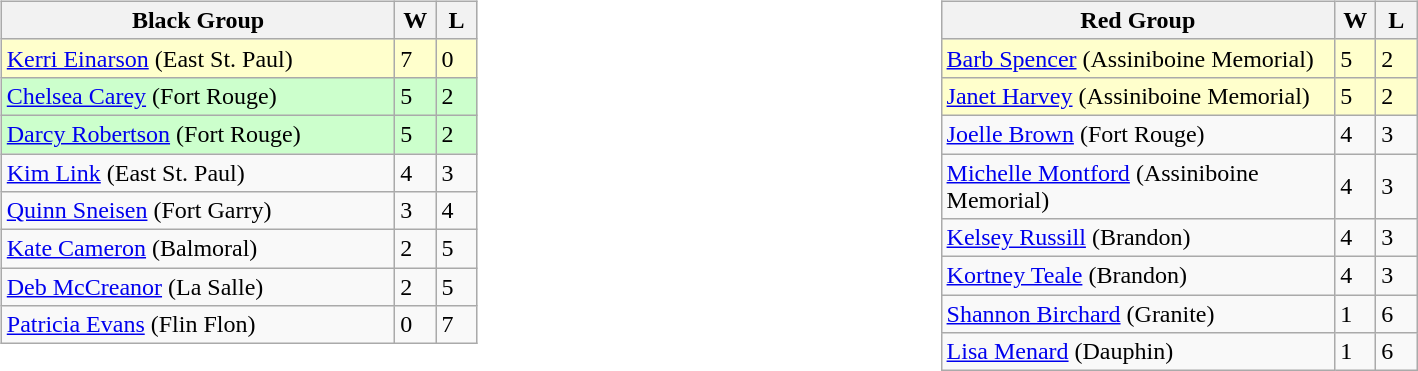<table>
<tr>
<td valign=top width=10%><br><table class=wikitable>
<tr>
<th width=255>Black Group</th>
<th width=20>W</th>
<th width=20>L</th>
</tr>
<tr bgcolor=#ffffcc>
<td><a href='#'>Kerri Einarson</a> (East St. Paul)</td>
<td>7</td>
<td>0</td>
</tr>
<tr bgcolor=#ccffcc>
<td><a href='#'>Chelsea Carey</a> (Fort Rouge)</td>
<td>5</td>
<td>2</td>
</tr>
<tr bgcolor=#ccffcc>
<td><a href='#'>Darcy Robertson</a> (Fort Rouge)</td>
<td>5</td>
<td>2</td>
</tr>
<tr>
<td><a href='#'>Kim Link</a> (East St. Paul)</td>
<td>4</td>
<td>3</td>
</tr>
<tr>
<td><a href='#'>Quinn Sneisen</a> (Fort Garry)</td>
<td>3</td>
<td>4</td>
</tr>
<tr>
<td><a href='#'>Kate Cameron</a> (Balmoral)</td>
<td>2</td>
<td>5</td>
</tr>
<tr>
<td><a href='#'>Deb McCreanor</a> (La Salle)</td>
<td>2</td>
<td>5</td>
</tr>
<tr>
<td><a href='#'>Patricia Evans</a> (Flin Flon)</td>
<td>0</td>
<td>7</td>
</tr>
</table>
</td>
<td valign=top width=10%><br><table class=wikitable>
<tr>
<th width=255>Red Group</th>
<th width=20>W</th>
<th width=20>L</th>
</tr>
<tr bgcolor=#ffffcc>
<td><a href='#'>Barb Spencer</a> (Assiniboine Memorial)</td>
<td>5</td>
<td>2</td>
</tr>
<tr bgcolor=#ffffcc>
<td><a href='#'>Janet Harvey</a> (Assiniboine Memorial)</td>
<td>5</td>
<td>2</td>
</tr>
<tr>
<td><a href='#'>Joelle Brown</a> (Fort Rouge)</td>
<td>4</td>
<td>3</td>
</tr>
<tr>
<td><a href='#'>Michelle Montford</a> (Assiniboine Memorial)</td>
<td>4</td>
<td>3</td>
</tr>
<tr>
<td><a href='#'>Kelsey Russill</a> (Brandon)</td>
<td>4</td>
<td>3</td>
</tr>
<tr>
<td><a href='#'>Kortney Teale</a> (Brandon)</td>
<td>4</td>
<td>3</td>
</tr>
<tr>
<td><a href='#'>Shannon Birchard</a> (Granite)</td>
<td>1</td>
<td>6</td>
</tr>
<tr>
<td><a href='#'>Lisa Menard</a> (Dauphin)</td>
<td>1</td>
<td>6</td>
</tr>
</table>
</td>
</tr>
</table>
